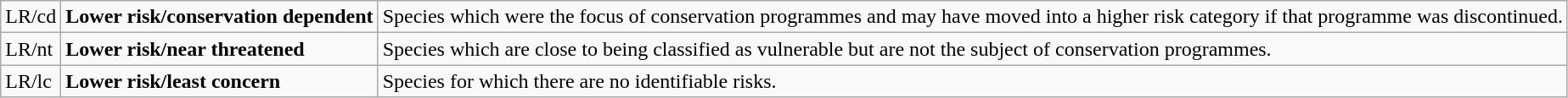<table class="wikitable" style="text-align:left">
<tr>
<td>LR/cd</td>
<td><strong>Lower risk/conservation dependent</strong></td>
<td>Species which were the focus of conservation programmes and may have moved into a higher risk category if that programme was discontinued.</td>
</tr>
<tr>
<td>LR/nt</td>
<td><strong>Lower risk/near threatened</strong></td>
<td>Species which are close to being classified as vulnerable but are not the subject of conservation programmes.</td>
</tr>
<tr>
<td>LR/lc</td>
<td><strong>Lower risk/least concern</strong></td>
<td>Species for which there are no identifiable risks.</td>
</tr>
</table>
